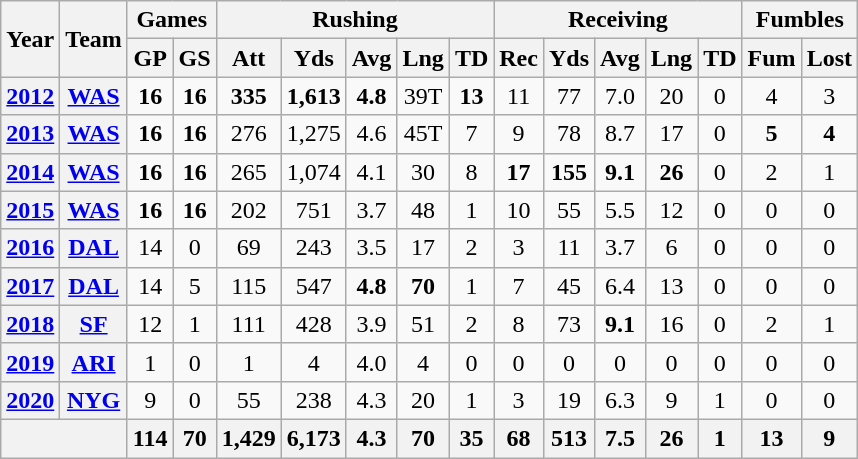<table class=wikitable style="text-align:center;">
<tr>
<th rowspan="2">Year</th>
<th rowspan="2">Team</th>
<th colspan="2">Games</th>
<th colspan="5">Rushing</th>
<th colspan="5">Receiving</th>
<th colspan="2">Fumbles</th>
</tr>
<tr>
<th>GP</th>
<th>GS</th>
<th>Att</th>
<th>Yds</th>
<th>Avg</th>
<th>Lng</th>
<th>TD</th>
<th>Rec</th>
<th>Yds</th>
<th>Avg</th>
<th>Lng</th>
<th>TD</th>
<th>Fum</th>
<th>Lost</th>
</tr>
<tr>
<th><a href='#'>2012</a></th>
<th><a href='#'>WAS</a></th>
<td><strong>16</strong></td>
<td><strong>16</strong></td>
<td><strong>335</strong></td>
<td><strong>1,613</strong></td>
<td><strong>4.8</strong></td>
<td>39T</td>
<td><strong>13</strong></td>
<td>11</td>
<td>77</td>
<td>7.0</td>
<td>20</td>
<td>0</td>
<td>4</td>
<td>3</td>
</tr>
<tr>
<th><a href='#'>2013</a></th>
<th><a href='#'>WAS</a></th>
<td><strong>16</strong></td>
<td><strong>16</strong></td>
<td>276</td>
<td>1,275</td>
<td>4.6</td>
<td>45T</td>
<td>7</td>
<td>9</td>
<td>78</td>
<td>8.7</td>
<td>17</td>
<td>0</td>
<td><strong>5</strong></td>
<td><strong>4</strong></td>
</tr>
<tr>
<th><a href='#'>2014</a></th>
<th><a href='#'>WAS</a></th>
<td><strong>16</strong></td>
<td><strong>16</strong></td>
<td>265</td>
<td>1,074</td>
<td>4.1</td>
<td>30</td>
<td>8</td>
<td><strong>17</strong></td>
<td><strong>155</strong></td>
<td><strong>9.1</strong></td>
<td><strong>26</strong></td>
<td>0</td>
<td>2</td>
<td>1</td>
</tr>
<tr>
<th><a href='#'>2015</a></th>
<th><a href='#'>WAS</a></th>
<td><strong>16</strong></td>
<td><strong>16</strong></td>
<td>202</td>
<td>751</td>
<td>3.7</td>
<td>48</td>
<td>1</td>
<td>10</td>
<td>55</td>
<td>5.5</td>
<td>12</td>
<td>0</td>
<td>0</td>
<td>0</td>
</tr>
<tr>
<th><a href='#'>2016</a></th>
<th><a href='#'>DAL</a></th>
<td>14</td>
<td>0</td>
<td>69</td>
<td>243</td>
<td>3.5</td>
<td>17</td>
<td>2</td>
<td>3</td>
<td>11</td>
<td>3.7</td>
<td>6</td>
<td>0</td>
<td>0</td>
<td>0</td>
</tr>
<tr>
<th><a href='#'>2017</a></th>
<th><a href='#'>DAL</a></th>
<td>14</td>
<td>5</td>
<td>115</td>
<td>547</td>
<td><strong>4.8</strong></td>
<td><strong>70</strong></td>
<td>1</td>
<td>7</td>
<td>45</td>
<td>6.4</td>
<td>13</td>
<td>0</td>
<td>0</td>
<td>0</td>
</tr>
<tr>
<th><a href='#'>2018</a></th>
<th><a href='#'>SF</a></th>
<td>12</td>
<td>1</td>
<td>111</td>
<td>428</td>
<td>3.9</td>
<td>51</td>
<td>2</td>
<td>8</td>
<td>73</td>
<td><strong>9.1</strong></td>
<td>16</td>
<td>0</td>
<td>2</td>
<td>1</td>
</tr>
<tr>
<th><a href='#'>2019</a></th>
<th><a href='#'>ARI</a></th>
<td>1</td>
<td>0</td>
<td>1</td>
<td>4</td>
<td>4.0</td>
<td>4</td>
<td>0</td>
<td>0</td>
<td>0</td>
<td>0</td>
<td>0</td>
<td>0</td>
<td>0</td>
<td>0</td>
</tr>
<tr>
<th><a href='#'>2020</a></th>
<th><a href='#'>NYG</a></th>
<td>9</td>
<td>0</td>
<td>55</td>
<td>238</td>
<td>4.3</td>
<td>20</td>
<td>1</td>
<td>3</td>
<td>19</td>
<td>6.3</td>
<td>9</td>
<td>1</td>
<td>0</td>
<td>0</td>
</tr>
<tr>
<th colspan="2"></th>
<th>114</th>
<th>70</th>
<th>1,429</th>
<th>6,173</th>
<th>4.3</th>
<th>70</th>
<th>35</th>
<th>68</th>
<th>513</th>
<th>7.5</th>
<th>26</th>
<th>1</th>
<th>13</th>
<th>9</th>
</tr>
</table>
